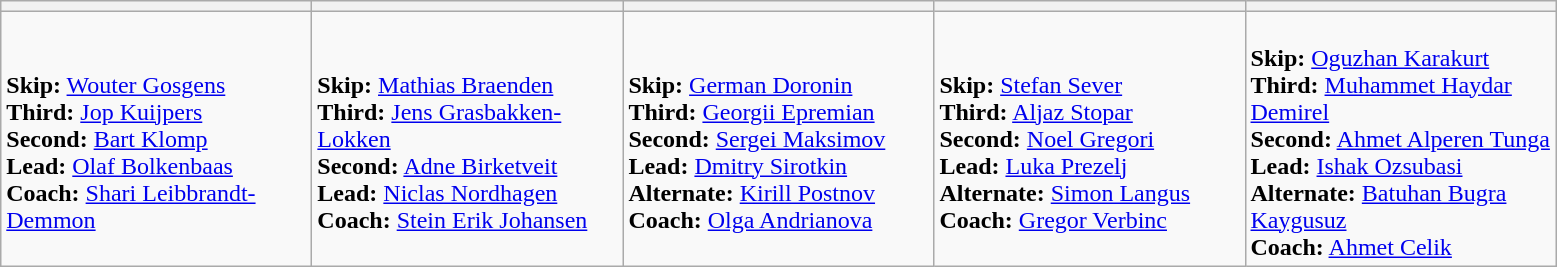<table class="wikitable">
<tr>
<th width=200></th>
<th width=200></th>
<th width=200></th>
<th width=200></th>
<th width=200></th>
</tr>
<tr>
<td><br><strong>Skip:</strong> <a href='#'>Wouter Gosgens</a><br>
<strong>Third:</strong> <a href='#'>Jop Kuijpers</a><br>
<strong>Second:</strong> <a href='#'>Bart Klomp</a><br>
<strong>Lead:</strong> <a href='#'>Olaf Bolkenbaas</a><br>
<strong>Coach:</strong> <a href='#'>Shari Leibbrandt-Demmon</a></td>
<td><br><strong>Skip:</strong> <a href='#'>Mathias Braenden</a><br>
<strong>Third:</strong> <a href='#'>Jens Grasbakken-Lokken</a><br>
<strong>Second:</strong> <a href='#'>Adne Birketveit</a><br>
<strong>Lead:</strong> <a href='#'>Niclas Nordhagen</a><br>
<strong>Coach:</strong> <a href='#'>Stein Erik Johansen</a></td>
<td><br><strong>Skip:</strong> <a href='#'>German Doronin</a><br>
<strong>Third:</strong> <a href='#'>Georgii Epremian</a><br>
<strong>Second:</strong> <a href='#'>Sergei Maksimov</a><br>
<strong>Lead:</strong> <a href='#'>Dmitry Sirotkin</a><br>
<strong>Alternate:</strong> <a href='#'>Kirill Postnov</a><br>
<strong>Coach:</strong> <a href='#'>Olga Andrianova</a></td>
<td><br><strong>Skip:</strong> <a href='#'>Stefan Sever</a><br>
<strong>Third:</strong> <a href='#'>Aljaz Stopar</a><br>
<strong>Second:</strong> <a href='#'>Noel Gregori</a><br>
<strong>Lead:</strong> <a href='#'>Luka Prezelj</a><br>
<strong>Alternate:</strong> <a href='#'>Simon Langus</a><br>
<strong>Coach:</strong> <a href='#'>Gregor Verbinc</a></td>
<td><br><strong>Skip:</strong> <a href='#'>Oguzhan Karakurt</a><br>
<strong>Third:</strong> <a href='#'>Muhammet Haydar Demirel</a><br>
<strong>Second:</strong> <a href='#'>Ahmet Alperen Tunga</a><br>
<strong>Lead:</strong> <a href='#'>Ishak Ozsubasi</a><br>
<strong>Alternate:</strong> <a href='#'>Batuhan Bugra Kaygusuz</a><br> 
<strong>Coach:</strong> <a href='#'>Ahmet Celik</a></td>
</tr>
</table>
